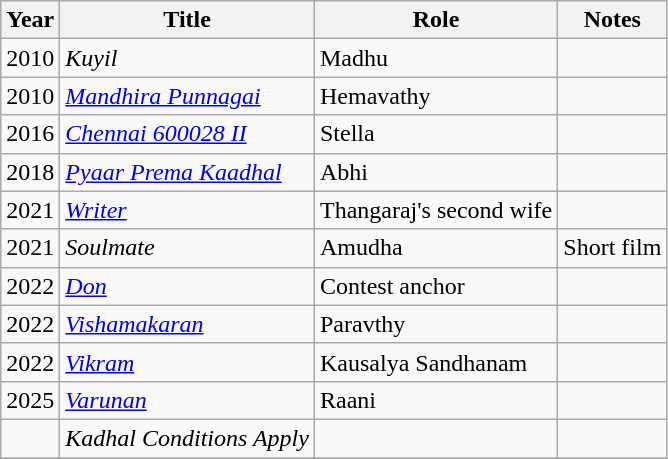<table class="wikitable sortable">
<tr>
<th>Year</th>
<th>Title</th>
<th>Role</th>
<th>Notes</th>
</tr>
<tr>
<td>2010</td>
<td><em>Kuyil</em></td>
<td>Madhu</td>
<td></td>
</tr>
<tr>
<td>2010</td>
<td><em><a href='#'>Mandhira Punnagai</a></em></td>
<td>Hemavathy</td>
<td></td>
</tr>
<tr>
<td>2016</td>
<td><em><a href='#'>Chennai 600028 II</a></em></td>
<td>Stella</td>
<td></td>
</tr>
<tr>
<td>2018</td>
<td><em><a href='#'>Pyaar Prema Kaadhal</a></em></td>
<td>Abhi</td>
<td></td>
</tr>
<tr>
<td>2021</td>
<td><em><a href='#'>Writer</a></em></td>
<td>Thangaraj's second wife</td>
<td></td>
</tr>
<tr>
<td>2021</td>
<td><em>Soulmate</em></td>
<td>Amudha</td>
<td>Short film</td>
</tr>
<tr>
<td>2022</td>
<td><em><a href='#'>Don</a></em></td>
<td>Contest anchor</td>
<td></td>
</tr>
<tr>
<td>2022</td>
<td><em><a href='#'>Vishamakaran</a></em></td>
<td>Paravthy</td>
<td></td>
</tr>
<tr>
<td>2022</td>
<td><em><a href='#'>Vikram</a></em></td>
<td>Kausalya Sandhanam</td>
<td></td>
</tr>
<tr>
<td>2025</td>
<td><em><a href='#'>Varunan</a></em></td>
<td>Raani</td>
<td></td>
</tr>
<tr>
<td></td>
<td><em>Kadhal Conditions Apply</em></td>
<td></td>
<td></td>
</tr>
<tr>
</tr>
</table>
